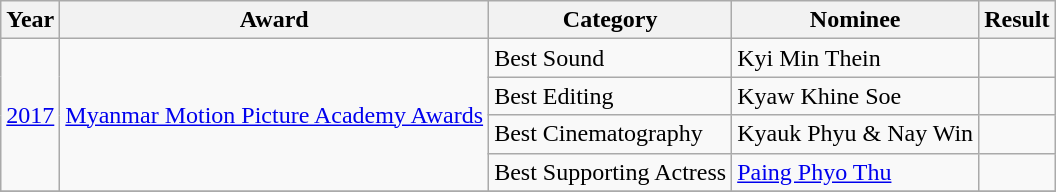<table class="wikitable">
<tr>
<th>Year</th>
<th>Award</th>
<th>Category</th>
<th>Nominee</th>
<th>Result</th>
</tr>
<tr>
<td scope="row" rowspan="4"><a href='#'>2017</a></td>
<td scope="row" rowspan="4"><a href='#'>Myanmar Motion Picture Academy Awards</a></td>
<td>Best Sound</td>
<td>Kyi Min Thein</td>
<td></td>
</tr>
<tr>
<td>Best Editing</td>
<td>Kyaw Khine Soe</td>
<td></td>
</tr>
<tr>
<td>Best Cinematography</td>
<td>Kyauk Phyu & Nay Win</td>
<td></td>
</tr>
<tr>
<td>Best Supporting Actress</td>
<td><a href='#'>Paing Phyo Thu</a></td>
<td></td>
</tr>
<tr>
</tr>
</table>
